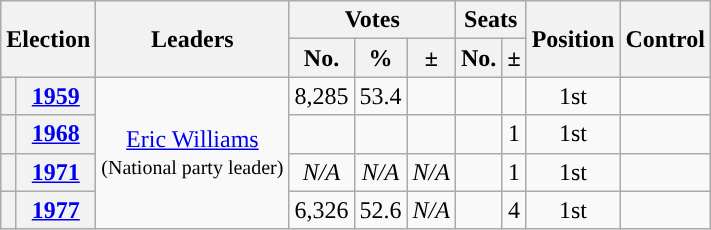<table class="wikitable" style="text-align:center">
<tr>
<th colspan="2" rowspan="2">Election</th>
<th rowspan="2">Leaders</th>
<th colspan="3">Votes</th>
<th colspan="2">Seats</th>
<th rowspan="2">Position</th>
<th rowspan="2">Control</th>
</tr>
<tr>
<th>No.</th>
<th>%</th>
<th>±</th>
<th>No.</th>
<th>±</th>
</tr>
<tr>
<th style="background-color: "></th>
<th><a href='#'>1959</a></th>
<td rowspan="4"><a href='#'>Eric Williams</a><br><small>(National party leader)</small></td>
<td>8,285</td>
<td>53.4</td>
<td></td>
<td></td>
<td></td>
<td>1st</td>
<td></td>
</tr>
<tr>
<th style="background-color: "></th>
<th><a href='#'>1968</a></th>
<td></td>
<td></td>
<td></td>
<td></td>
<td>1</td>
<td> 1st</td>
<td></td>
</tr>
<tr>
<th style="background-color: "></th>
<th><a href='#'>1971</a></th>
<td><em>N/A</em></td>
<td><em>N/A</em></td>
<td><em>N/A</em></td>
<td></td>
<td>1</td>
<td> 1st</td>
<td></td>
</tr>
<tr>
<th style="background-color: "></th>
<th><a href='#'>1977</a></th>
<td>6,326</td>
<td>52.6</td>
<td><em>N/A</em></td>
<td></td>
<td>4</td>
<td> 1st</td>
<td></td>
</tr>
</table>
